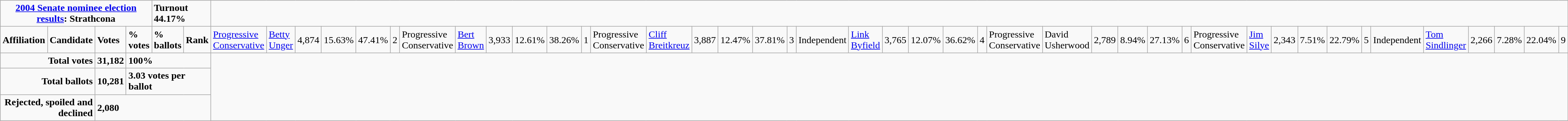<table class="wikitable">
<tr>
<td colspan="5" align=center><strong><a href='#'>2004 Senate nominee election results</a>: Strathcona</strong></td>
<td colspan="2"><span><strong>Turnout 44.17%</strong></span></td>
</tr>
<tr>
<td colspan="2"><strong>Affiliation</strong></td>
<td><strong>Candidate</strong></td>
<td><strong>Votes</strong></td>
<td><strong>% votes</strong></td>
<td><strong>% ballots</strong></td>
<td><strong>Rank</strong><br></td>
<td><a href='#'>Progressive Conservative</a></td>
<td><a href='#'>Betty Unger</a></td>
<td>4,874</td>
<td>15.63%</td>
<td>47.41%</td>
<td>2<br></td>
<td>Progressive Conservative</td>
<td><a href='#'>Bert Brown</a></td>
<td>3,933</td>
<td>12.61%</td>
<td>38.26%</td>
<td>1<br></td>
<td>Progressive Conservative</td>
<td><a href='#'>Cliff Breitkreuz</a></td>
<td>3,887</td>
<td>12.47%</td>
<td>37.81%</td>
<td>3<br></td>
<td>Independent</td>
<td><a href='#'>Link Byfield</a></td>
<td>3,765</td>
<td>12.07%</td>
<td>36.62%</td>
<td>4<br></td>
<td>Progressive Conservative</td>
<td>David Usherwood</td>
<td>2,789</td>
<td>8.94%</td>
<td>27.13%</td>
<td>6<br>

</td>
<td>Progressive Conservative</td>
<td><a href='#'>Jim Silye</a></td>
<td>2,343</td>
<td>7.51%</td>
<td>22.79%</td>
<td>5<br>
</td>
<td>Independent</td>
<td><a href='#'>Tom Sindlinger</a></td>
<td>2,266</td>
<td>7.28%</td>
<td>22.04%</td>
<td>9</td>
</tr>
<tr>
<td colspan="3" align="right"><strong>Total votes</strong></td>
<td><strong>31,182</strong></td>
<td colspan="3"><strong>100%</strong></td>
</tr>
<tr>
<td colspan="3" align="right"><strong>Total ballots</strong></td>
<td><strong>10,281</strong></td>
<td colspan="3"><strong>3.03 votes per ballot</strong></td>
</tr>
<tr>
<td colspan="3" align="right"><strong>Rejected, spoiled and declined</strong></td>
<td colspan="4"><strong>2,080</strong></td>
</tr>
</table>
